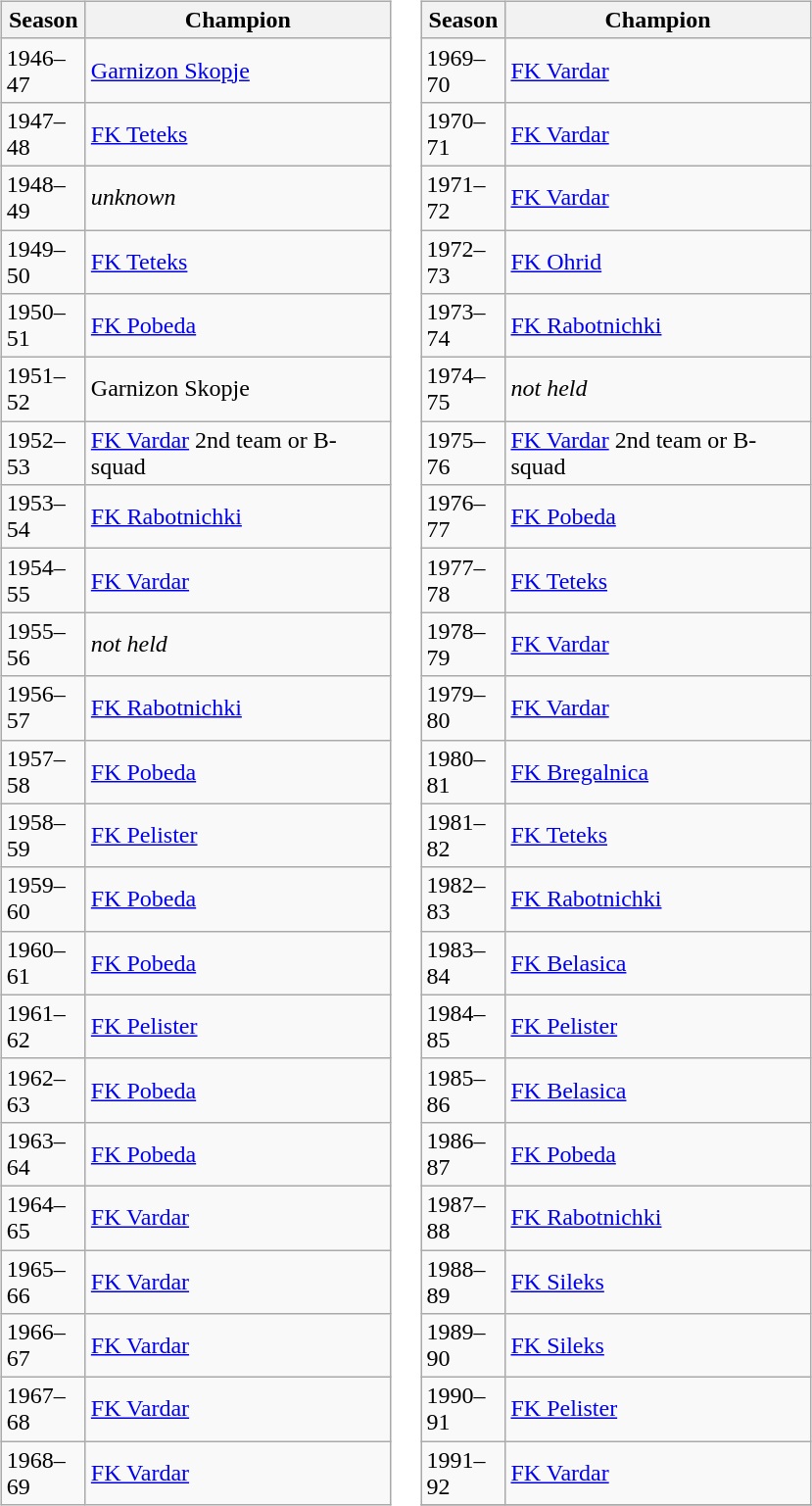<table>
<tr style="vertical-align: top;">
<td><br><table class="sortable wikitable">
<tr>
<th width=50>Season</th>
<th width=200>Champion</th>
</tr>
<tr>
<td>1946–47</td>
<td><a href='#'>Garnizon Skopje</a></td>
</tr>
<tr>
<td>1947–48</td>
<td><a href='#'>FK Teteks</a></td>
</tr>
<tr>
<td>1948–49</td>
<td><em>unknown</em></td>
</tr>
<tr>
<td>1949–50</td>
<td><a href='#'>FK Teteks</a></td>
</tr>
<tr>
<td>1950–51</td>
<td><a href='#'>FK Pobeda</a></td>
</tr>
<tr>
<td>1951–52</td>
<td>Garnizon Skopje</td>
</tr>
<tr>
<td>1952–53</td>
<td><a href='#'>FK Vardar</a> 2nd team or B-squad</td>
</tr>
<tr>
<td>1953–54</td>
<td><a href='#'>FK Rabotnichki</a></td>
</tr>
<tr>
<td>1954–55</td>
<td><a href='#'>FK Vardar</a></td>
</tr>
<tr>
<td>1955–56</td>
<td><em>not held</em></td>
</tr>
<tr>
<td>1956–57</td>
<td><a href='#'>FK Rabotnichki</a></td>
</tr>
<tr>
<td>1957–58</td>
<td><a href='#'>FK Pobeda</a></td>
</tr>
<tr>
<td>1958–59</td>
<td><a href='#'>FK Pelister</a></td>
</tr>
<tr>
<td>1959–60</td>
<td><a href='#'>FK Pobeda</a></td>
</tr>
<tr>
<td>1960–61</td>
<td><a href='#'>FK Pobeda</a></td>
</tr>
<tr>
<td>1961–62</td>
<td><a href='#'>FK Pelister</a></td>
</tr>
<tr>
<td>1962–63</td>
<td><a href='#'>FK Pobeda</a></td>
</tr>
<tr>
<td>1963–64</td>
<td><a href='#'>FK Pobeda</a></td>
</tr>
<tr>
<td>1964–65</td>
<td><a href='#'>FK Vardar</a></td>
</tr>
<tr>
<td>1965–66</td>
<td><a href='#'>FK Vardar</a></td>
</tr>
<tr>
<td>1966–67</td>
<td><a href='#'>FK Vardar</a></td>
</tr>
<tr>
<td>1967–68</td>
<td><a href='#'>FK Vardar</a></td>
</tr>
<tr>
<td>1968–69</td>
<td><a href='#'>FK Vardar</a></td>
</tr>
</table>
</td>
<td><br><table class="sortable wikitable">
<tr>
<th width=50>Season</th>
<th width=200>Champion</th>
</tr>
<tr>
<td>1969–70</td>
<td><a href='#'>FK Vardar</a></td>
</tr>
<tr>
<td>1970–71</td>
<td><a href='#'>FK Vardar</a></td>
</tr>
<tr>
<td>1971–72</td>
<td><a href='#'>FK Vardar</a></td>
</tr>
<tr>
<td>1972–73</td>
<td><a href='#'>FK Ohrid</a></td>
</tr>
<tr>
<td>1973–74</td>
<td><a href='#'>FK Rabotnichki</a></td>
</tr>
<tr>
<td>1974–75</td>
<td><em>not held</em></td>
</tr>
<tr>
<td>1975–76</td>
<td><a href='#'>FK Vardar</a> 2nd team or B-squad</td>
</tr>
<tr>
<td>1976–77</td>
<td><a href='#'>FK Pobeda</a></td>
</tr>
<tr>
<td>1977–78</td>
<td><a href='#'>FK Teteks</a></td>
</tr>
<tr>
<td>1978–79</td>
<td><a href='#'>FK Vardar</a></td>
</tr>
<tr>
<td>1979–80</td>
<td><a href='#'>FK Vardar</a></td>
</tr>
<tr>
<td>1980–81</td>
<td><a href='#'>FK Bregalnica</a></td>
</tr>
<tr>
<td>1981–82</td>
<td><a href='#'>FK Teteks</a></td>
</tr>
<tr>
<td>1982–83</td>
<td><a href='#'>FK Rabotnichki</a></td>
</tr>
<tr>
<td>1983–84</td>
<td><a href='#'>FK Belasica</a></td>
</tr>
<tr>
<td>1984–85</td>
<td><a href='#'>FK Pelister</a></td>
</tr>
<tr>
<td>1985–86</td>
<td><a href='#'>FK Belasica</a></td>
</tr>
<tr>
<td>1986–87</td>
<td><a href='#'>FK Pobeda</a></td>
</tr>
<tr>
<td>1987–88</td>
<td><a href='#'>FK Rabotnichki</a></td>
</tr>
<tr>
<td>1988–89</td>
<td><a href='#'>FK Sileks</a></td>
</tr>
<tr>
<td>1989–90</td>
<td><a href='#'>FK Sileks</a></td>
</tr>
<tr>
<td>1990–91</td>
<td><a href='#'>FK Pelister</a></td>
</tr>
<tr>
<td>1991–92</td>
<td><a href='#'>FK Vardar</a></td>
</tr>
<tr>
</tr>
</table>
</td>
</tr>
</table>
